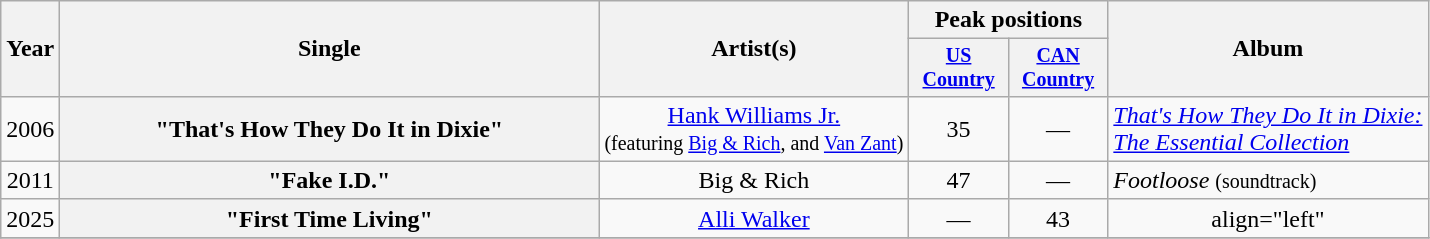<table class="wikitable plainrowheaders" style="text-align:center;">
<tr>
<th rowspan="2">Year</th>
<th rowspan="2" style="width:22em;">Single</th>
<th rowspan="2">Artist(s)</th>
<th colspan="2">Peak positions</th>
<th rowspan="2">Album</th>
</tr>
<tr style="font-size:smaller;">
<th width="60"><a href='#'>US Country</a><br></th>
<th width="60"><a href='#'>CAN<br>Country</a><br></th>
</tr>
<tr>
<td>2006</td>
<th scope="row">"That's How They Do It in Dixie"</th>
<td><a href='#'>Hank Williams Jr.</a><br><small>(featuring <a href='#'>Big & Rich</a>, and <a href='#'>Van Zant</a>)</small></td>
<td>35</td>
<td>—</td>
<td align="left"><em><a href='#'>That's How They Do It in Dixie:<br>The Essential Collection</a></em></td>
</tr>
<tr>
<td>2011</td>
<th scope="row">"Fake I.D."</th>
<td>Big & Rich</td>
<td>47</td>
<td>—</td>
<td align="left"><em>Footloose</em> <small>(soundtrack)</small></td>
</tr>
<tr>
<td>2025</td>
<th scope="row">"First Time Living"</th>
<td><a href='#'>Alli Walker</a></td>
<td>—</td>
<td>43</td>
<td>align="left" </td>
</tr>
<tr>
</tr>
</table>
